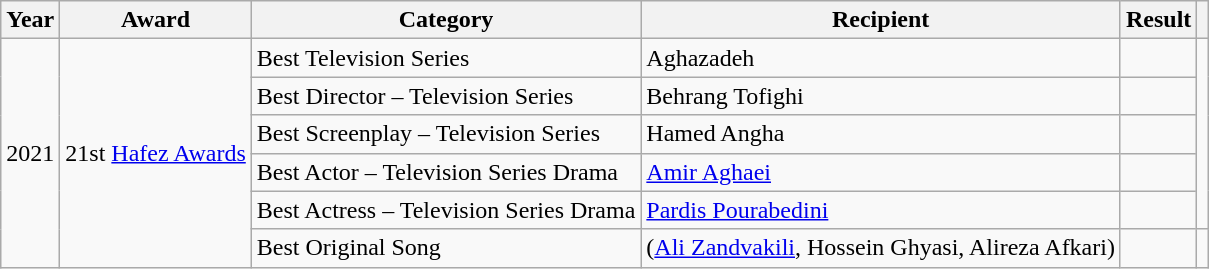<table class="wikitable">
<tr>
<th>Year</th>
<th>Award</th>
<th>Category</th>
<th>Recipient</th>
<th>Result</th>
<th></th>
</tr>
<tr>
<td rowspan="6">2021</td>
<td rowspan="6">21st <a href='#'>Hafez Awards</a></td>
<td>Best Television Series</td>
<td>Aghazadeh</td>
<td></td>
<td rowspan="5"></td>
</tr>
<tr>
<td>Best Director – Television Series</td>
<td>Behrang Tofighi</td>
<td></td>
</tr>
<tr>
<td>Best Screenplay – Television Series</td>
<td>Hamed Angha</td>
<td></td>
</tr>
<tr>
<td>Best Actor – Television Series Drama</td>
<td><a href='#'>Amir Aghaei</a></td>
<td></td>
</tr>
<tr>
<td>Best Actress – Television Series Drama</td>
<td><a href='#'>Pardis Pourabedini</a></td>
<td></td>
</tr>
<tr>
<td>Best Original Song</td>
<td> (<a href='#'>Ali Zandvakili</a>, Hossein Ghyasi, Alireza Afkari)</td>
<td></td>
<td></td>
</tr>
</table>
